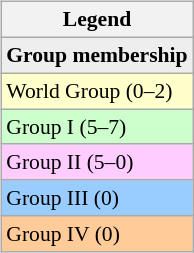<table>
<tr>
<td><br><table class="wikitable"  style="font-size:90%;">
<tr>
<th>Legend</th>
</tr>
<tr style="background:#eee;">
<td><strong>Group membership</strong></td>
</tr>
<tr style="background:#ffc;">
<td>World Group (0–2)</td>
</tr>
<tr style="background:#cfc;">
<td>Group I (5–7)</td>
</tr>
<tr style="background:#fcf;">
<td>Group II (5–0)</td>
</tr>
<tr style="background:#9cf;">
<td>Group III (0)</td>
</tr>
<tr style="background:#fc9;">
<td>Group IV (0)</td>
</tr>
</table>
</td>
</tr>
</table>
